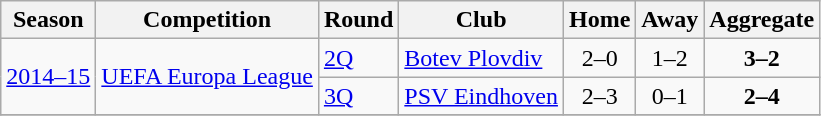<table class="wikitable">
<tr>
<th>Season</th>
<th>Competition</th>
<th>Round</th>
<th>Club</th>
<th>Home</th>
<th>Away</th>
<th>Aggregate</th>
</tr>
<tr>
<td rowspan="2"><a href='#'>2014–15</a></td>
<td rowspan="2"><a href='#'>UEFA Europa League</a></td>
<td><a href='#'>2Q</a></td>
<td> <a href='#'>Botev Plovdiv</a></td>
<td style="text-align:center;">2–0</td>
<td style="text-align:center;">1–2</td>
<td style="text-align:center;"><strong>3–2</strong></td>
</tr>
<tr>
<td><a href='#'>3Q</a></td>
<td> <a href='#'>PSV Eindhoven</a></td>
<td style="text-align:center;">2–3</td>
<td style="text-align:center;">0–1</td>
<td style="text-align:center;"><strong>2–4</strong></td>
</tr>
<tr>
</tr>
</table>
